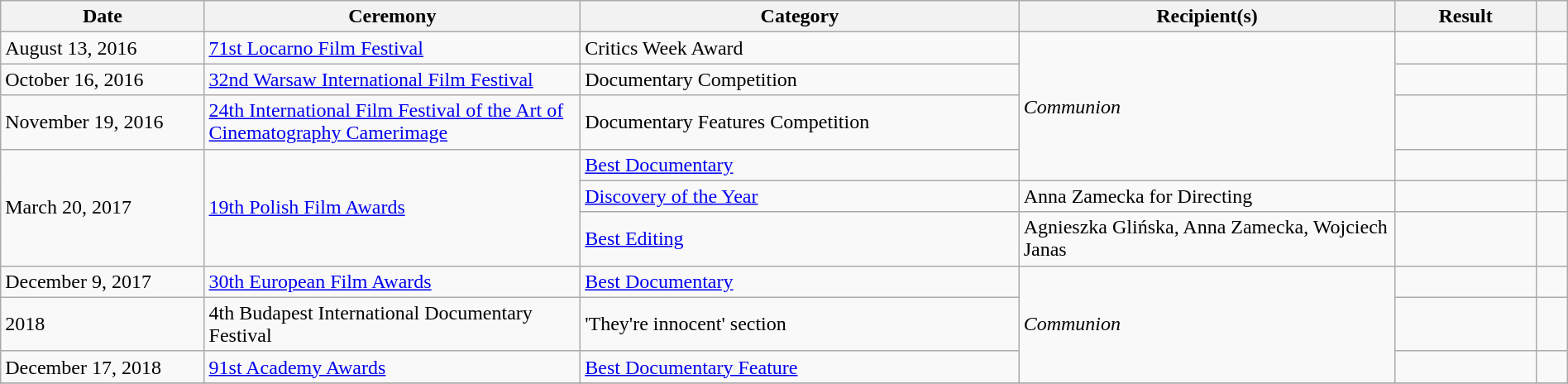<table class="wikitable sortable plainrowheaders" style="width:100%;">
<tr>
<th scope="col" width="13%">Date</th>
<th scope="col" width="24%">Ceremony</th>
<th scope="col" width="28%">Category</th>
<th scope="col" width="24%">Recipient(s)</th>
<th scope="col" width="9%">Result</th>
<th scope="col" width="3%" class="unsortable"></th>
</tr>
<tr>
<td>August 13, 2016</td>
<td><a href='#'>71st Locarno Film Festival</a></td>
<td>Critics Week Award</td>
<td rowspan="4"><em>Communion</em></td>
<td></td>
<td></td>
</tr>
<tr>
<td>October 16, 2016</td>
<td><a href='#'>32nd Warsaw International Film Festival</a></td>
<td>Documentary Competition</td>
<td></td>
<td></td>
</tr>
<tr>
<td>November 19, 2016</td>
<td><a href='#'>24th International Film Festival of the Art of Cinematography Camerimage</a></td>
<td>Documentary Features Competition</td>
<td></td>
<td></td>
</tr>
<tr>
<td rowspan="3">March 20, 2017</td>
<td rowspan="3"><a href='#'>19th Polish Film Awards</a></td>
<td><a href='#'>Best Documentary</a></td>
<td></td>
<td></td>
</tr>
<tr>
<td><a href='#'>Discovery of the Year</a></td>
<td>Anna Zamecka for Directing</td>
<td></td>
<td></td>
</tr>
<tr>
<td><a href='#'>Best Editing</a></td>
<td>Agnieszka Glińska, Anna Zamecka, Wojciech Janas</td>
<td></td>
<td></td>
</tr>
<tr>
<td>December 9, 2017</td>
<td><a href='#'>30th European Film Awards</a></td>
<td><a href='#'>Best Documentary</a></td>
<td rowspan="3"><em>Communion</em></td>
<td></td>
<td></td>
</tr>
<tr>
<td>2018</td>
<td>4th Budapest International Documentary Festival</td>
<td>'They're innocent' section</td>
<td></td>
<td></td>
</tr>
<tr>
<td>December 17, 2018</td>
<td><a href='#'>91st Academy Awards</a></td>
<td><a href='#'>Best Documentary Feature</a></td>
<td></td>
<td></td>
</tr>
<tr>
</tr>
</table>
